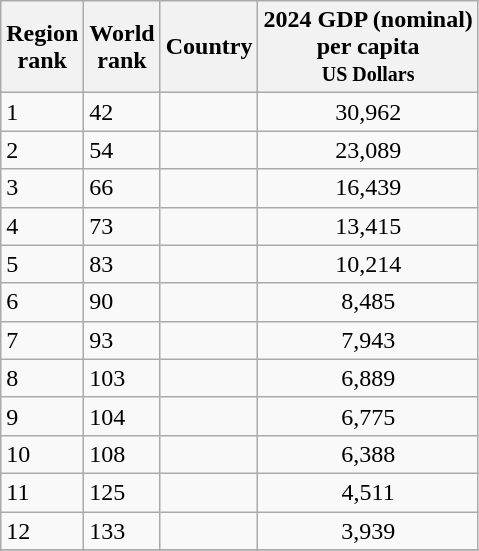<table class="wikitable sortable">
<tr>
<th data-sort-type="number">Region<br>rank</th>
<th>World<br>rank</th>
<th>Country</th>
<th>2024 GDP (nominal)<br>per capita<br><small>US Dollars</small></th>
</tr>
<tr>
<td>1</td>
<td>42</td>
<td align="left"></td>
<td align="center">30,962</td>
</tr>
<tr>
<td>2</td>
<td>54</td>
<td align="left"></td>
<td align="center">23,089</td>
</tr>
<tr>
<td>3</td>
<td>66</td>
<td align="left"></td>
<td align="center">16,439</td>
</tr>
<tr>
<td>4</td>
<td>73</td>
<td align="left"></td>
<td align="center">13,415</td>
</tr>
<tr>
<td>5</td>
<td>83</td>
<td align="left"></td>
<td align="center">10,214</td>
</tr>
<tr>
<td>6</td>
<td>90</td>
<td align="left"></td>
<td align="center">8,485</td>
</tr>
<tr>
<td>7</td>
<td>93</td>
<td align="left"></td>
<td align="center">7,943</td>
</tr>
<tr>
<td>8</td>
<td>103</td>
<td align="left"></td>
<td align="center">6,889</td>
</tr>
<tr>
<td>9</td>
<td>104</td>
<td align="left"></td>
<td align="center">6,775</td>
</tr>
<tr>
<td>10</td>
<td>108</td>
<td align="left"></td>
<td align="center">6,388</td>
</tr>
<tr>
<td>11</td>
<td>125</td>
<td align="left"></td>
<td align="center">4,511</td>
</tr>
<tr>
<td>12</td>
<td>133</td>
<td align="left"></td>
<td align="center">3,939</td>
</tr>
<tr>
</tr>
</table>
